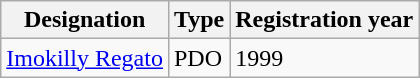<table class="wikitable">
<tr>
<th>Designation</th>
<th>Type</th>
<th>Registration year</th>
</tr>
<tr>
<td><a href='#'>Imokilly Regato</a></td>
<td>PDO</td>
<td>1999</td>
</tr>
</table>
